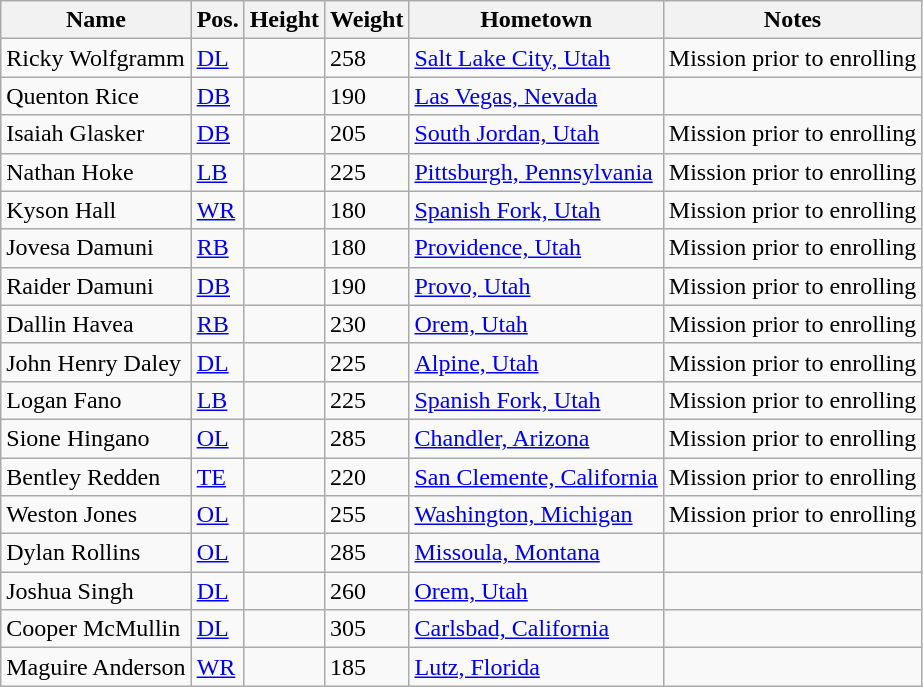<table class="wikitable sortable" border="1">
<tr>
<th>Name</th>
<th>Pos.</th>
<th>Height</th>
<th>Weight</th>
<th>Hometown</th>
<th>Notes</th>
</tr>
<tr>
<td>Ricky Wolfgramm</td>
<td><a href='#'>DL</a></td>
<td></td>
<td>258</td>
<td><a href='#'>Salt Lake City, Utah</a></td>
<td>Mission prior to enrolling</td>
</tr>
<tr>
<td>Quenton Rice</td>
<td><a href='#'>DB</a></td>
<td></td>
<td>190</td>
<td><a href='#'>Las Vegas, Nevada</a></td>
<td></td>
</tr>
<tr>
<td>Isaiah Glasker</td>
<td><a href='#'>DB</a></td>
<td></td>
<td>205</td>
<td><a href='#'>South Jordan, Utah</a></td>
<td>Mission prior to enrolling</td>
</tr>
<tr>
<td>Nathan Hoke</td>
<td><a href='#'>LB</a></td>
<td></td>
<td>225</td>
<td><a href='#'>Pittsburgh, Pennsylvania</a></td>
<td>Mission prior to enrolling</td>
</tr>
<tr>
<td>Kyson Hall</td>
<td><a href='#'>WR</a></td>
<td></td>
<td>180</td>
<td><a href='#'>Spanish Fork, Utah</a></td>
<td>Mission prior to enrolling</td>
</tr>
<tr>
<td>Jovesa Damuni</td>
<td><a href='#'>RB</a></td>
<td></td>
<td>180</td>
<td><a href='#'>Providence, Utah</a></td>
<td>Mission prior to enrolling</td>
</tr>
<tr>
<td>Raider Damuni</td>
<td><a href='#'>DB</a></td>
<td></td>
<td>190</td>
<td><a href='#'>Provo, Utah</a></td>
<td>Mission prior to enrolling</td>
</tr>
<tr>
<td>Dallin Havea</td>
<td><a href='#'>RB</a></td>
<td></td>
<td>230</td>
<td><a href='#'>Orem, Utah</a></td>
<td>Mission prior to enrolling</td>
</tr>
<tr>
<td>John Henry Daley</td>
<td><a href='#'>DL</a></td>
<td></td>
<td>225</td>
<td><a href='#'>Alpine, Utah</a></td>
<td>Mission prior to enrolling</td>
</tr>
<tr>
<td>Logan Fano</td>
<td><a href='#'>LB</a></td>
<td></td>
<td>225</td>
<td><a href='#'>Spanish Fork, Utah</a></td>
<td>Mission prior to enrolling</td>
</tr>
<tr>
<td>Sione Hingano</td>
<td><a href='#'>OL</a></td>
<td></td>
<td>285</td>
<td><a href='#'>Chandler, Arizona</a></td>
<td>Mission prior to enrolling</td>
</tr>
<tr>
<td>Bentley Redden</td>
<td><a href='#'>TE</a></td>
<td></td>
<td>220</td>
<td><a href='#'>San Clemente, California</a></td>
<td>Mission prior to enrolling</td>
</tr>
<tr>
<td>Weston Jones</td>
<td><a href='#'>OL</a></td>
<td></td>
<td>255</td>
<td><a href='#'>Washington, Michigan</a></td>
<td>Mission prior to enrolling</td>
</tr>
<tr>
<td>Dylan Rollins</td>
<td><a href='#'>OL</a></td>
<td></td>
<td>285</td>
<td><a href='#'>Missoula, Montana</a></td>
<td></td>
</tr>
<tr>
<td>Joshua Singh</td>
<td><a href='#'>DL</a></td>
<td></td>
<td>260</td>
<td><a href='#'>Orem, Utah</a></td>
<td></td>
</tr>
<tr>
<td>Cooper McMullin</td>
<td><a href='#'>DL</a></td>
<td></td>
<td>305</td>
<td><a href='#'>Carlsbad, California</a></td>
<td></td>
</tr>
<tr>
<td>Maguire Anderson</td>
<td><a href='#'>WR</a></td>
<td></td>
<td>185</td>
<td><a href='#'>Lutz, Florida</a></td>
<td></td>
</tr>
</table>
